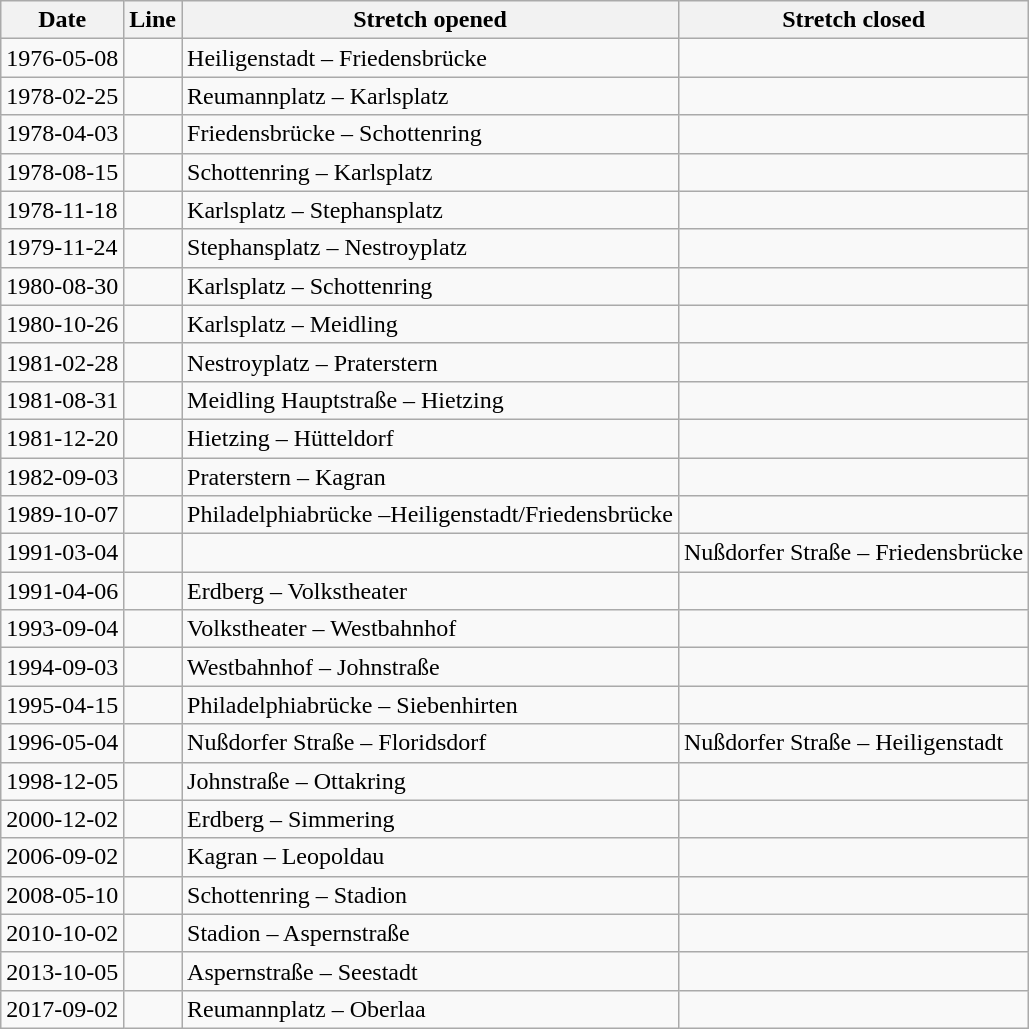<table class="wikitable sortable">
<tr>
<th>Date</th>
<th>Line</th>
<th>Stretch opened</th>
<th class="unsortable">Stretch closed</th>
</tr>
<tr>
<td>1976-05-08</td>
<td style="text-align:center;"></td>
<td>Heiligenstadt – Friedensbrücke</td>
<td></td>
</tr>
<tr>
<td>1978-02-25</td>
<td style="text-align:center;"></td>
<td>Reumannplatz – Karlsplatz</td>
<td></td>
</tr>
<tr>
<td>1978-04-03</td>
<td style="text-align:center;"></td>
<td>Friedensbrücke – Schottenring</td>
<td></td>
</tr>
<tr>
<td>1978-08-15</td>
<td style="text-align:center;"></td>
<td>Schottenring – Karlsplatz</td>
<td></td>
</tr>
<tr>
<td>1978-11-18</td>
<td style="text-align:center;"></td>
<td>Karlsplatz – Stephansplatz</td>
<td></td>
</tr>
<tr>
<td>1979-11-24</td>
<td style="text-align:center;"></td>
<td>Stephansplatz – Nestroyplatz</td>
<td></td>
</tr>
<tr>
<td>1980-08-30</td>
<td style="text-align:center;"></td>
<td>Karlsplatz – Schottenring</td>
<td></td>
</tr>
<tr>
<td>1980-10-26</td>
<td style="text-align:center;"></td>
<td>Karlsplatz – Meidling</td>
<td></td>
</tr>
<tr>
<td>1981-02-28</td>
<td style="text-align:center;"></td>
<td>Nestroyplatz – Praterstern</td>
<td></td>
</tr>
<tr>
<td>1981-08-31</td>
<td style="text-align:center;"></td>
<td>Meidling Hauptstraße – Hietzing</td>
<td></td>
</tr>
<tr>
<td>1981-12-20</td>
<td style="text-align:center;"></td>
<td>Hietzing – Hütteldorf</td>
<td></td>
</tr>
<tr>
<td>1982-09-03</td>
<td style="text-align:center;"></td>
<td>Praterstern – Kagran</td>
<td></td>
</tr>
<tr>
<td>1989-10-07</td>
<td style="text-align:center;"></td>
<td>Philadelphiabrücke –Heiligenstadt/Friedensbrücke</td>
<td></td>
</tr>
<tr>
<td>1991-03-04</td>
<td style="text-align:center;"></td>
<td></td>
<td>Nußdorfer Straße – Friedensbrücke</td>
</tr>
<tr>
<td>1991-04-06</td>
<td style="text-align:center;"></td>
<td>Erdberg – Volkstheater</td>
<td></td>
</tr>
<tr>
<td>1993-09-04</td>
<td style="text-align:center;"></td>
<td>Volkstheater – Westbahnhof</td>
<td></td>
</tr>
<tr>
<td>1994-09-03</td>
<td style="text-align:center;"></td>
<td>Westbahnhof – Johnstraße</td>
<td></td>
</tr>
<tr>
<td>1995-04-15</td>
<td style="text-align:center;"></td>
<td>Philadelphiabrücke – Siebenhirten</td>
<td></td>
</tr>
<tr>
<td>1996-05-04</td>
<td style="text-align:center;"></td>
<td>Nußdorfer Straße – Floridsdorf</td>
<td>Nußdorfer Straße – Heiligenstadt</td>
</tr>
<tr>
<td>1998-12-05</td>
<td style="text-align:center;"></td>
<td>Johnstraße – Ottakring</td>
<td></td>
</tr>
<tr>
<td>2000-12-02</td>
<td style="text-align:center;"></td>
<td>Erdberg – Simmering</td>
<td></td>
</tr>
<tr>
<td>2006-09-02</td>
<td style="text-align:center;"></td>
<td>Kagran – Leopoldau</td>
<td></td>
</tr>
<tr>
<td>2008-05-10</td>
<td style="text-align:center;"></td>
<td>Schottenring – Stadion</td>
<td></td>
</tr>
<tr>
<td>2010-10-02</td>
<td style="text-align:center;"></td>
<td>Stadion – Aspernstraße</td>
<td></td>
</tr>
<tr>
<td>2013-10-05</td>
<td style="text-align:center;"></td>
<td>Aspernstraße – Seestadt</td>
<td></td>
</tr>
<tr>
<td>2017-09-02</td>
<td style="text-align:center;"></td>
<td>Reumannplatz – Oberlaa</td>
<td></td>
</tr>
</table>
